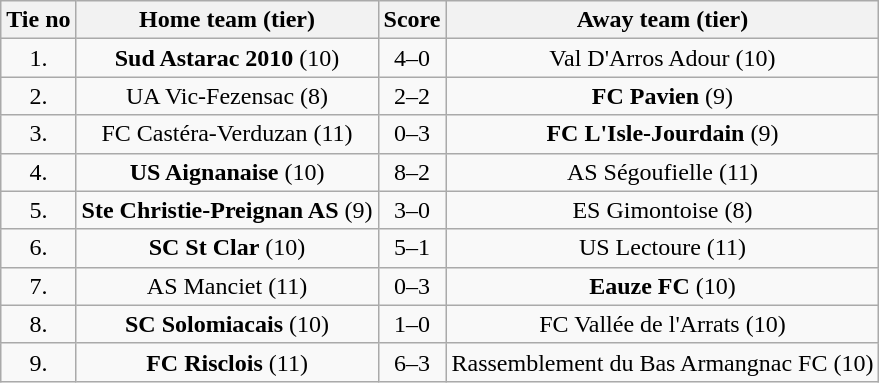<table class="wikitable" style="text-align: center">
<tr>
<th>Tie no</th>
<th>Home team (tier)</th>
<th>Score</th>
<th>Away team (tier)</th>
</tr>
<tr>
<td>1.</td>
<td><strong>Sud Astarac 2010</strong> (10)</td>
<td>4–0</td>
<td>Val D'Arros Adour (10)</td>
</tr>
<tr>
<td>2.</td>
<td>UA Vic-Fezensac (8)</td>
<td>2–2 </td>
<td><strong>FC Pavien</strong> (9)</td>
</tr>
<tr>
<td>3.</td>
<td>FC Castéra-Verduzan (11)</td>
<td>0–3 </td>
<td><strong>FC L'Isle-Jourdain</strong> (9)</td>
</tr>
<tr>
<td>4.</td>
<td><strong>US Aignanaise</strong> (10)</td>
<td>8–2</td>
<td>AS Ségoufielle (11)</td>
</tr>
<tr>
<td>5.</td>
<td><strong>Ste Christie-Preignan AS</strong> (9)</td>
<td>3–0</td>
<td>ES Gimontoise (8)</td>
</tr>
<tr>
<td>6.</td>
<td><strong>SC St Clar</strong> (10)</td>
<td>5–1</td>
<td>US Lectoure (11)</td>
</tr>
<tr>
<td>7.</td>
<td>AS Manciet (11)</td>
<td>0–3</td>
<td><strong>Eauze FC</strong> (10)</td>
</tr>
<tr>
<td>8.</td>
<td><strong>SC Solomiacais</strong> (10)</td>
<td>1–0</td>
<td>FC Vallée de l'Arrats (10)</td>
</tr>
<tr>
<td>9.</td>
<td><strong>FC Risclois</strong> (11)</td>
<td>6–3</td>
<td>Rassemblement du Bas Armangnac FC (10)</td>
</tr>
</table>
